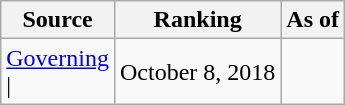<table class="wikitable" style="text-align:center">
<tr>
<th>Source</th>
<th>Ranking</th>
<th>As of</th>
</tr>
<tr>
<td align=left><a href='#'>Governing</a><br>| </td>
<td>October 8, 2018</td>
</tr>
</table>
